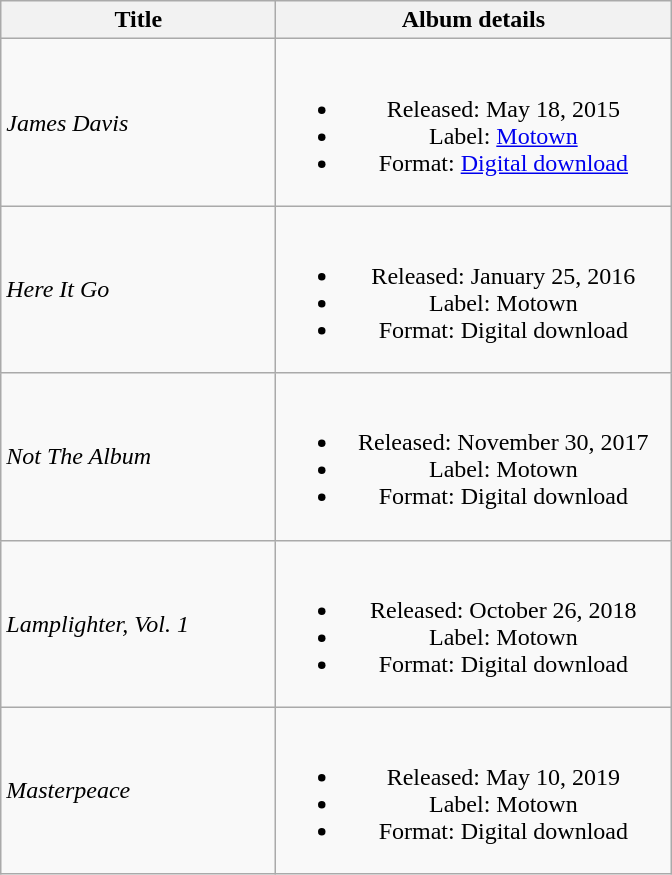<table class="wikitable plainrowheaders" style="text-align:center;">
<tr>
<th scope="col" style="width:11em;">Title</th>
<th scope="col" style="width:16em;">Album details</th>
</tr>
<tr>
<td style="text-align:left;"><em>James Davis</em></td>
<td><br><ul><li>Released: May 18, 2015</li><li>Label: <a href='#'>Motown</a></li><li>Format: <a href='#'>Digital download</a></li></ul></td>
</tr>
<tr>
<td style="text-align:left;"><em>Here It Go</em></td>
<td><br><ul><li>Released: January 25, 2016</li><li>Label: Motown</li><li>Format: Digital download</li></ul></td>
</tr>
<tr>
<td style="text-align:left;"><em>Not The Album</em></td>
<td><br><ul><li>Released: November 30, 2017</li><li>Label: Motown</li><li>Format: Digital download</li></ul></td>
</tr>
<tr>
<td style="text-align:left;"><em>Lamplighter, Vol. 1</em></td>
<td><br><ul><li>Released: October 26, 2018</li><li>Label: Motown</li><li>Format: Digital download</li></ul></td>
</tr>
<tr>
<td style="text-align:left;"><em>Masterpeace</em></td>
<td><br><ul><li>Released: May 10, 2019</li><li>Label: Motown</li><li>Format: Digital download</li></ul></td>
</tr>
</table>
